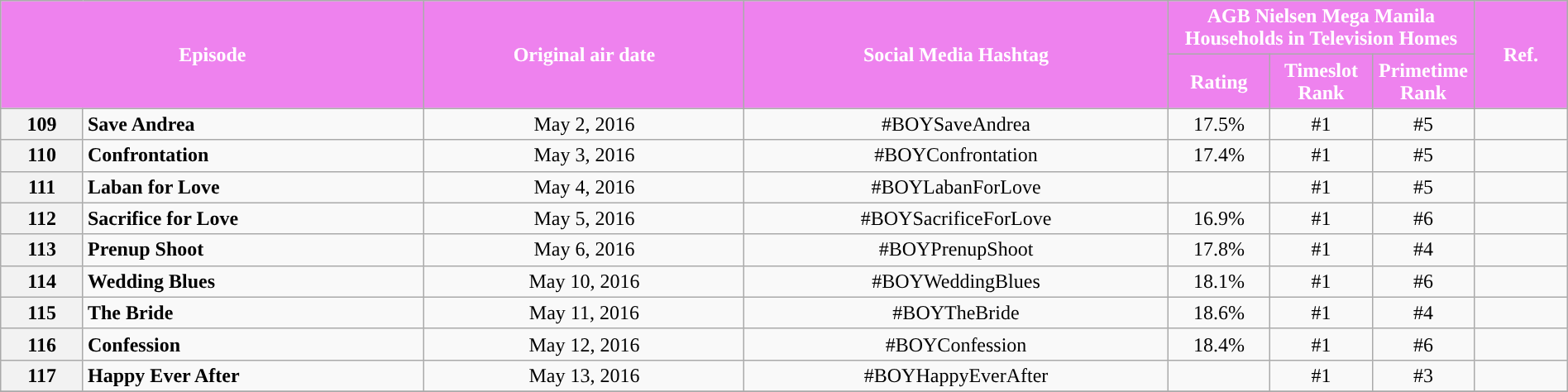<table class="wikitable" style="text-align:center; font-size:100%; line-height:18px;"  width="100%">
<tr>
<th colspan="2" rowspan="2" style="background-color:#EE82EE; color:#ffffff;">Episode</th>
<th style="background:#EE82EE; color:white" rowspan="2">Original air date</th>
<th style="background:#EE82EE; color:white" rowspan="2">Social Media Hashtag</th>
<th style="background-color:#EE82EE; color:#ffffff;" colspan="3">AGB Nielsen Mega Manila Households in Television Homes</th>
<th rowspan="2" style="background:#EE82EE; color:white">Ref.</th>
</tr>
<tr style="text-align: center style=">
<th style="background-color:#EE82EE; width:75px; color:#ffffff;">Rating</th>
<th style="background-color:#EE82EE; width:75px; color:#ffffff;">Timeslot Rank</th>
<th style="background-color:#EE82EE; width:75px; color:#ffffff;">Primetime Rank</th>
</tr>
<tr>
<th>109</th>
<td style="text-align: left;"><strong>Save Andrea</strong></td>
<td>May 2, 2016</td>
<td>#BOYSaveAndrea</td>
<td>17.5%</td>
<td>#1</td>
<td>#5</td>
<td></td>
</tr>
<tr>
<th>110</th>
<td style="text-align: left;"><strong>Confrontation</strong></td>
<td>May 3, 2016</td>
<td>#BOYConfrontation</td>
<td>17.4%</td>
<td>#1</td>
<td>#5</td>
<td></td>
</tr>
<tr>
<th>111</th>
<td style="text-align: left;"><strong>Laban for Love</strong></td>
<td>May 4, 2016</td>
<td>#BOYLabanForLove</td>
<td></td>
<td>#1</td>
<td>#5</td>
<td></td>
</tr>
<tr>
<th>112</th>
<td style="text-align: left;"><strong>Sacrifice for Love</strong></td>
<td>May 5, 2016</td>
<td>#BOYSacrificeForLove</td>
<td>16.9%</td>
<td>#1</td>
<td>#6</td>
<td></td>
</tr>
<tr>
<th>113</th>
<td style="text-align: left;"><strong>Prenup Shoot</strong></td>
<td>May 6, 2016</td>
<td>#BOYPrenupShoot</td>
<td>17.8%</td>
<td>#1</td>
<td>#4</td>
<td></td>
</tr>
<tr>
<th>114</th>
<td style="text-align: left;"><strong>Wedding Blues</strong></td>
<td>May 10, 2016</td>
<td>#BOYWeddingBlues</td>
<td>18.1%</td>
<td>#1</td>
<td>#6</td>
<td></td>
</tr>
<tr>
<th>115</th>
<td style="text-align: left;"><strong>The Bride</strong></td>
<td>May 11, 2016</td>
<td>#BOYTheBride</td>
<td>18.6%</td>
<td>#1</td>
<td>#4</td>
<td></td>
</tr>
<tr>
<th>116</th>
<td style="text-align: left;"><strong>Confession</strong></td>
<td>May 12, 2016</td>
<td>#BOYConfession</td>
<td>18.4%</td>
<td>#1</td>
<td>#6</td>
<td></td>
</tr>
<tr>
<th>117</th>
<td style="text-align: left;"><strong>Happy Ever After</strong></td>
<td>May 13, 2016</td>
<td>#BOYHappyEverAfter</td>
<td></td>
<td>#1</td>
<td>#3</td>
<td></td>
</tr>
<tr>
</tr>
</table>
